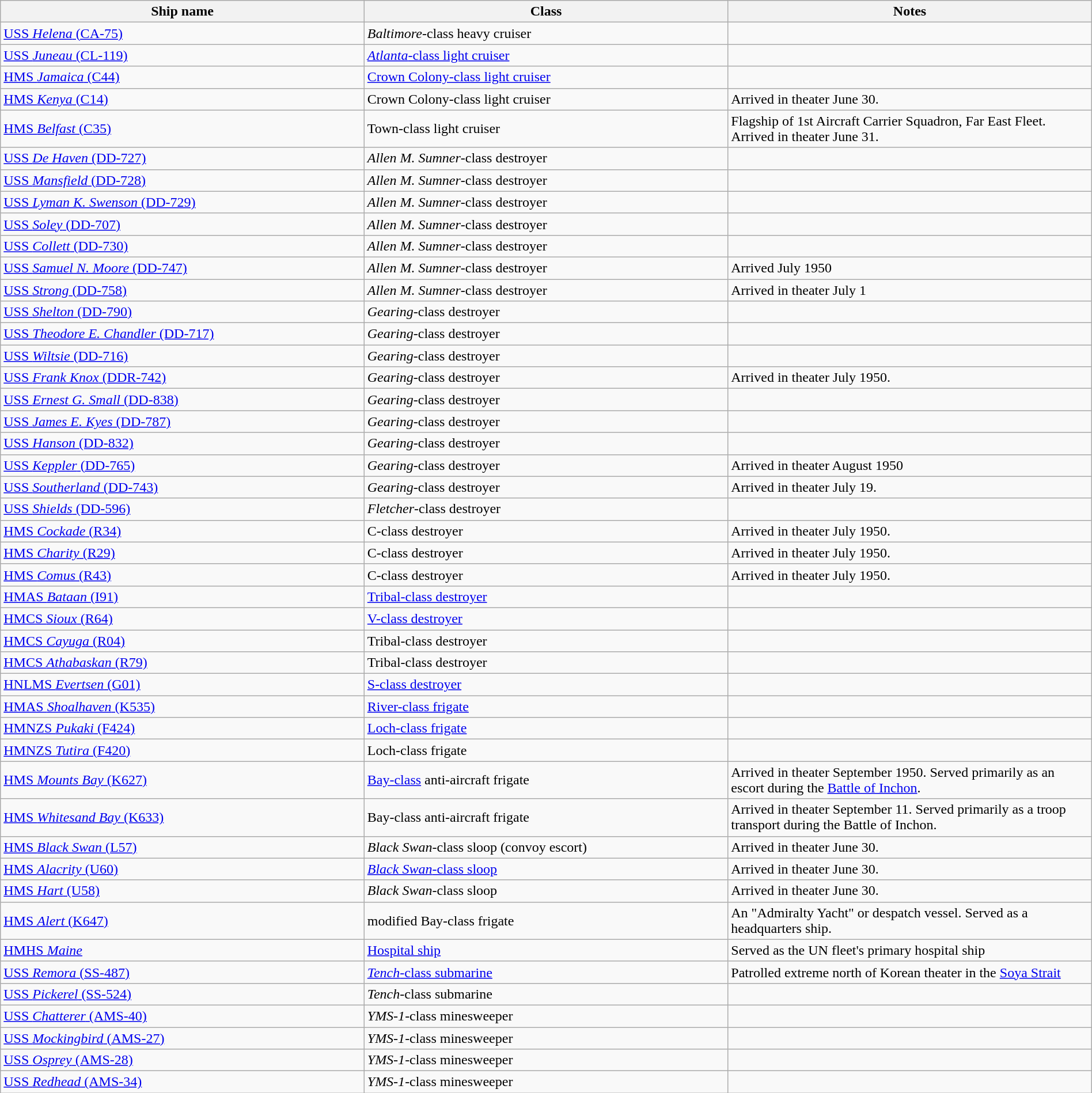<table class="wikitable" width=100%>
<tr valign="top"|- valign="top">
<th width=33%; align= center>Ship name</th>
<th width=33%; align= center>Class</th>
<th width=33%; align= center>Notes</th>
</tr>
<tr valign="top">
<td> <a href='#'>USS <em>Helena</em> (CA-75)</a></td>
<td><em>Baltimore</em>-class heavy cruiser</td>
<td></td>
</tr>
<tr>
<td> <a href='#'>USS <em>Juneau</em> (CL-119)</a></td>
<td><a href='#'><em>Atlanta</em>-class light cruiser</a></td>
<td></td>
</tr>
<tr>
<td> <a href='#'>HMS <em>Jamaica</em> (C44)</a></td>
<td><a href='#'>Crown Colony-class light cruiser</a></td>
<td></td>
</tr>
<tr>
<td> <a href='#'>HMS <em>Kenya</em> (C14)</a></td>
<td>Crown Colony-class light cruiser</td>
<td>Arrived in theater June 30.</td>
</tr>
<tr>
<td> <a href='#'>HMS <em>Belfast</em> (C35)</a></td>
<td>Town-class light cruiser</td>
<td>Flagship of 1st Aircraft Carrier Squadron, Far East Fleet. Arrived in theater June 31.</td>
</tr>
<tr>
<td> <a href='#'>USS <em>De Haven</em> (DD-727)</a></td>
<td><em>Allen M. Sumner</em>-class destroyer</td>
<td></td>
</tr>
<tr>
<td> <a href='#'>USS <em>Mansfield</em> (DD-728)</a></td>
<td><em>Allen M. Sumner</em>-class destroyer</td>
<td></td>
</tr>
<tr>
<td> <a href='#'>USS <em>Lyman K. Swenson</em> (DD-729)</a></td>
<td><em>Allen M. Sumner</em>-class destroyer</td>
<td></td>
</tr>
<tr>
<td> <a href='#'>USS <em>Soley</em> (DD-707)</a></td>
<td><em>Allen M. Sumner</em>-class destroyer</td>
<td></td>
</tr>
<tr>
<td> <a href='#'>USS <em>Collett</em> (DD-730)</a></td>
<td><em>Allen M. Sumner</em>-class destroyer</td>
<td></td>
</tr>
<tr>
<td> <a href='#'>USS <em>Samuel N. Moore</em> (DD-747)</a></td>
<td><em>Allen M. Sumner</em>-class destroyer</td>
<td>Arrived July 1950</td>
</tr>
<tr>
<td> <a href='#'>USS <em>Strong</em> (DD-758)</a></td>
<td><em>Allen M. Sumner</em>-class destroyer</td>
<td>Arrived in theater July 1</td>
</tr>
<tr>
<td> <a href='#'>USS <em>Shelton</em> (DD-790)</a></td>
<td><em>Gearing</em>-class destroyer</td>
<td></td>
</tr>
<tr>
<td> <a href='#'>USS <em>Theodore E. Chandler</em> (DD-717)</a></td>
<td><em>Gearing</em>-class destroyer</td>
<td></td>
</tr>
<tr>
<td> <a href='#'>USS <em>Wiltsie</em> (DD-716)</a></td>
<td><em>Gearing</em>-class destroyer</td>
<td></td>
</tr>
<tr>
<td> <a href='#'>USS <em>Frank Knox</em> (DDR-742)</a></td>
<td><em>Gearing</em>-class destroyer</td>
<td>Arrived in theater July 1950.</td>
</tr>
<tr>
<td> <a href='#'>USS <em>Ernest G. Small</em> (DD-838)</a></td>
<td><em>Gearing</em>-class destroyer</td>
<td></td>
</tr>
<tr>
<td> <a href='#'>USS <em>James E. Kyes</em> (DD-787)</a></td>
<td><em>Gearing</em>-class destroyer</td>
<td></td>
</tr>
<tr>
<td> <a href='#'>USS <em>Hanson</em> (DD-832)</a></td>
<td><em>Gearing</em>-class destroyer</td>
<td></td>
</tr>
<tr>
<td> <a href='#'>USS <em>Keppler</em> (DD-765)</a></td>
<td><em>Gearing</em>-class destroyer</td>
<td>Arrived in theater August 1950</td>
</tr>
<tr>
<td> <a href='#'>USS <em>Southerland</em> (DD-743)</a></td>
<td><em>Gearing</em>-class destroyer</td>
<td>Arrived in theater July 19.</td>
</tr>
<tr>
<td> <a href='#'>USS <em>Shields</em> (DD-596)</a></td>
<td><em>Fletcher</em>-class destroyer</td>
<td></td>
</tr>
<tr>
<td> <a href='#'>HMS <em>Cockade</em> (R34)</a></td>
<td>C-class destroyer</td>
<td>Arrived in theater July 1950.</td>
</tr>
<tr>
<td> <a href='#'>HMS <em>Charity</em> (R29)</a></td>
<td>C-class destroyer</td>
<td>Arrived in theater July 1950.</td>
</tr>
<tr>
<td> <a href='#'>HMS <em>Comus</em> (R43)</a></td>
<td>C-class destroyer</td>
<td>Arrived in theater July 1950.</td>
</tr>
<tr>
<td> <a href='#'>HMAS <em>Bataan</em> (I91)</a></td>
<td><a href='#'>Tribal-class destroyer</a></td>
<td></td>
</tr>
<tr>
<td> <a href='#'>HMCS <em>Sioux</em> (R64)</a></td>
<td><a href='#'>V-class destroyer</a></td>
<td></td>
</tr>
<tr>
<td> <a href='#'>HMCS <em>Cayuga</em> (R04)</a></td>
<td>Tribal-class destroyer</td>
<td></td>
</tr>
<tr>
<td> <a href='#'>HMCS <em>Athabaskan</em> (R79)</a></td>
<td>Tribal-class destroyer</td>
<td></td>
</tr>
<tr>
<td> <a href='#'>HNLMS <em>Evertsen</em> (G01)</a></td>
<td><a href='#'>S-class destroyer</a></td>
<td></td>
</tr>
<tr>
<td> <a href='#'>HMAS <em>Shoalhaven</em> (K535)</a></td>
<td><a href='#'>River-class frigate</a></td>
<td></td>
</tr>
<tr>
<td> <a href='#'>HMNZS <em>Pukaki</em> (F424)</a></td>
<td><a href='#'>Loch-class frigate</a></td>
<td></td>
</tr>
<tr>
<td> <a href='#'>HMNZS <em>Tutira</em> (F420)</a></td>
<td>Loch-class frigate</td>
<td></td>
</tr>
<tr>
<td> <a href='#'>HMS <em>Mounts Bay</em> (K627)</a></td>
<td><a href='#'>Bay-class</a> anti-aircraft frigate</td>
<td>Arrived in theater September 1950. Served primarily as an escort during the <a href='#'>Battle of Inchon</a>.</td>
</tr>
<tr>
<td> <a href='#'>HMS <em>Whitesand Bay</em> (K633)</a></td>
<td>Bay-class anti-aircraft frigate</td>
<td>Arrived in theater September 11. Served primarily as a troop transport during the Battle of Inchon.</td>
</tr>
<tr>
<td> <a href='#'>HMS <em>Black Swan</em> (L57)</a></td>
<td><em>Black Swan</em>-class sloop (convoy escort)</td>
<td>Arrived in theater June 30.</td>
</tr>
<tr>
<td> <a href='#'>HMS <em>Alacrity</em> (U60)</a></td>
<td><a href='#'><em>Black Swan</em>-class sloop</a></td>
<td>Arrived in theater June 30.</td>
</tr>
<tr>
<td> <a href='#'>HMS <em>Hart</em> (U58)</a></td>
<td><em>Black Swan</em>-class sloop</td>
<td>Arrived in theater June 30.</td>
</tr>
<tr>
<td> <a href='#'>HMS <em>Alert</em> (K647)</a></td>
<td>modified Bay-class frigate</td>
<td>An "Admiralty Yacht" or despatch vessel. Served as a headquarters ship.</td>
</tr>
<tr>
<td> <a href='#'>HMHS <em>Maine</em></a></td>
<td><a href='#'>Hospital ship</a></td>
<td>Served as the UN fleet's primary hospital ship</td>
</tr>
<tr>
<td> <a href='#'>USS <em>Remora</em> (SS-487)</a></td>
<td><a href='#'><em>Tench</em>-class submarine</a></td>
<td>Patrolled extreme north of Korean theater in the <a href='#'>Soya Strait</a></td>
</tr>
<tr>
<td> <a href='#'>USS <em>Pickerel</em> (SS-524)</a></td>
<td><em>Tench</em>-class submarine</td>
<td></td>
</tr>
<tr>
<td> <a href='#'>USS <em>Chatterer</em> (AMS-40)</a></td>
<td><em>YMS-1</em>-class minesweeper</td>
<td></td>
</tr>
<tr>
<td> <a href='#'>USS <em>Mockingbird</em> (AMS-27)</a></td>
<td><em>YMS-1</em>-class minesweeper</td>
<td></td>
</tr>
<tr>
<td> <a href='#'>USS <em>Osprey</em> (AMS-28)</a></td>
<td><em>YMS-1</em>-class minesweeper</td>
<td></td>
</tr>
<tr>
<td> <a href='#'>USS <em>Redhead</em> (AMS-34)</a></td>
<td><em>YMS-1</em>-class minesweeper</td>
<td></td>
</tr>
</table>
